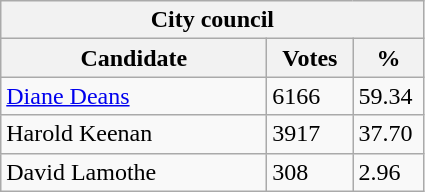<table class="wikitable">
<tr>
<th colspan="3">City council</th>
</tr>
<tr>
<th style="width: 170px">Candidate</th>
<th style="width: 50px">Votes</th>
<th style="width: 40px">%</th>
</tr>
<tr>
<td><a href='#'>Diane Deans</a></td>
<td>6166</td>
<td>59.34</td>
</tr>
<tr>
<td>Harold Keenan</td>
<td>3917</td>
<td>37.70</td>
</tr>
<tr>
<td>David Lamothe</td>
<td>308</td>
<td>2.96</td>
</tr>
</table>
